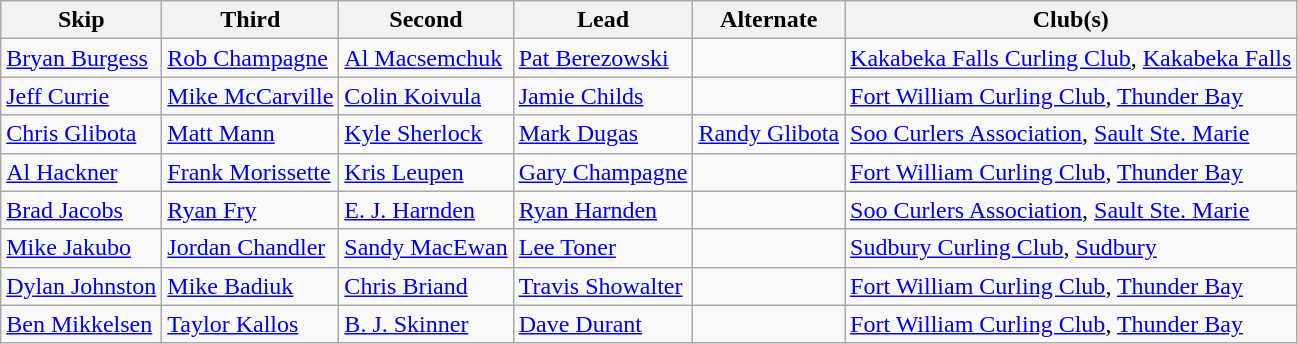<table class="wikitable">
<tr>
<th>Skip</th>
<th>Third</th>
<th>Second</th>
<th>Lead</th>
<th>Alternate</th>
<th>Club(s)</th>
</tr>
<tr>
<td><a href='#'>Bryan Burgess</a></td>
<td><a href='#'>Rob Champagne</a></td>
<td><a href='#'>Al Macsemchuk</a></td>
<td><a href='#'>Pat Berezowski</a></td>
<td></td>
<td><a href='#'>Kakabeka Falls Curling Club</a>, <a href='#'>Kakabeka Falls</a></td>
</tr>
<tr>
<td><a href='#'>Jeff Currie</a></td>
<td><a href='#'>Mike McCarville</a></td>
<td><a href='#'>Colin Koivula</a></td>
<td><a href='#'>Jamie Childs</a></td>
<td></td>
<td><a href='#'>Fort William Curling Club</a>, <a href='#'>Thunder Bay</a></td>
</tr>
<tr>
<td><a href='#'>Chris Glibota</a></td>
<td><a href='#'>Matt Mann</a></td>
<td><a href='#'>Kyle Sherlock</a></td>
<td><a href='#'>Mark Dugas</a></td>
<td><a href='#'>Randy Glibota</a></td>
<td><a href='#'>Soo Curlers Association</a>, <a href='#'>Sault Ste. Marie</a></td>
</tr>
<tr>
<td><a href='#'>Al Hackner</a></td>
<td><a href='#'>Frank Morissette</a></td>
<td><a href='#'>Kris Leupen</a></td>
<td><a href='#'>Gary Champagne</a></td>
<td></td>
<td><a href='#'>Fort William Curling Club</a>, <a href='#'>Thunder Bay</a></td>
</tr>
<tr>
<td><a href='#'>Brad Jacobs</a></td>
<td><a href='#'>Ryan Fry</a></td>
<td><a href='#'>E. J. Harnden</a></td>
<td><a href='#'>Ryan Harnden</a></td>
<td></td>
<td><a href='#'>Soo Curlers Association</a>, <a href='#'>Sault Ste. Marie</a></td>
</tr>
<tr>
<td><a href='#'>Mike Jakubo</a></td>
<td><a href='#'>Jordan Chandler</a></td>
<td><a href='#'>Sandy MacEwan</a></td>
<td><a href='#'>Lee Toner</a></td>
<td></td>
<td><a href='#'>Sudbury Curling Club</a>, <a href='#'>Sudbury</a></td>
</tr>
<tr>
<td><a href='#'>Dylan Johnston</a></td>
<td><a href='#'>Mike Badiuk</a></td>
<td><a href='#'>Chris Briand</a></td>
<td><a href='#'>Travis Showalter</a></td>
<td></td>
<td><a href='#'>Fort William Curling Club</a>, <a href='#'>Thunder Bay</a></td>
</tr>
<tr>
<td><a href='#'>Ben Mikkelsen</a></td>
<td><a href='#'>Taylor Kallos</a></td>
<td><a href='#'>B. J. Skinner</a></td>
<td><a href='#'>Dave Durant</a></td>
<td></td>
<td><a href='#'>Fort William Curling Club</a>, <a href='#'>Thunder Bay</a></td>
</tr>
</table>
